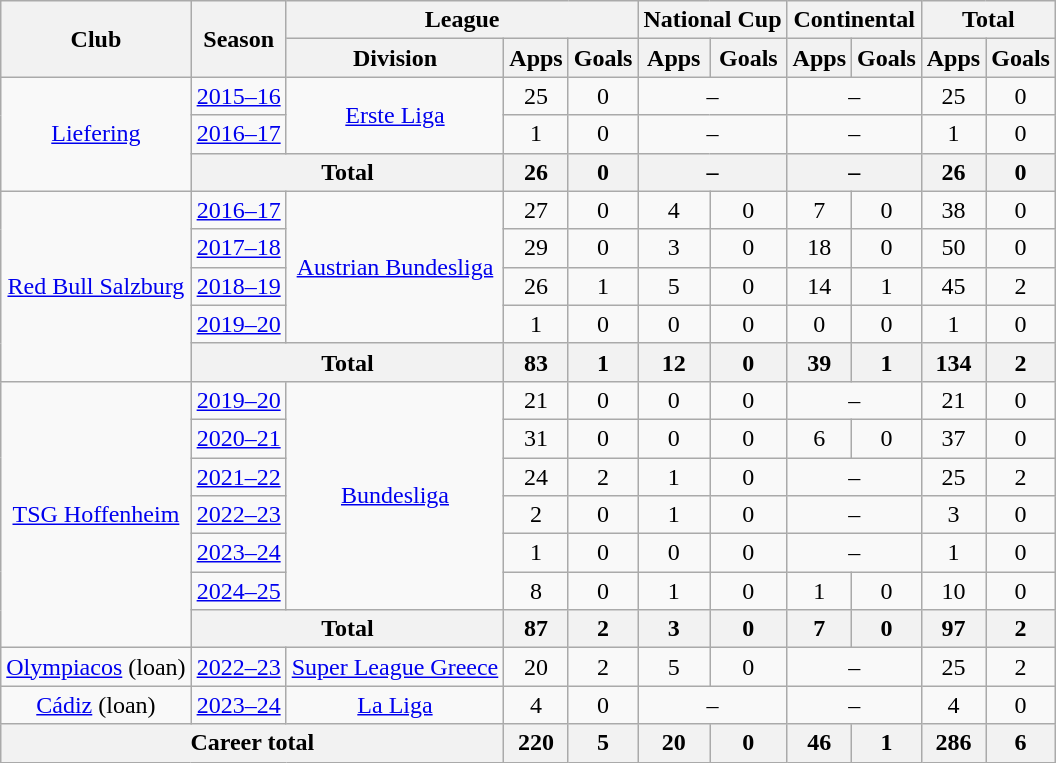<table class="wikitable" style="text-align: center">
<tr>
<th rowspan="2">Club</th>
<th rowspan="2">Season</th>
<th colspan="3">League</th>
<th colspan="2">National Cup</th>
<th colspan="2">Continental</th>
<th colspan="2">Total</th>
</tr>
<tr>
<th>Division</th>
<th>Apps</th>
<th>Goals</th>
<th>Apps</th>
<th>Goals</th>
<th>Apps</th>
<th>Goals</th>
<th>Apps</th>
<th>Goals</th>
</tr>
<tr>
<td rowspan="3"><a href='#'>Liefering</a></td>
<td><a href='#'>2015–16</a></td>
<td rowspan="2"><a href='#'>Erste Liga</a></td>
<td>25</td>
<td>0</td>
<td colspan="2">–</td>
<td colspan="2">–</td>
<td>25</td>
<td>0</td>
</tr>
<tr>
<td><a href='#'>2016–17</a></td>
<td>1</td>
<td>0</td>
<td colspan="2">–</td>
<td colspan="2">–</td>
<td>1</td>
<td>0</td>
</tr>
<tr>
<th colspan="2">Total</th>
<th>26</th>
<th>0</th>
<th colspan="2">–</th>
<th colspan="2">–</th>
<th>26</th>
<th>0</th>
</tr>
<tr>
<td rowspan="5"><a href='#'>Red Bull Salzburg</a></td>
<td><a href='#'>2016–17</a></td>
<td rowspan="4"><a href='#'>Austrian Bundesliga</a></td>
<td>27</td>
<td>0</td>
<td>4</td>
<td>0</td>
<td>7</td>
<td>0</td>
<td>38</td>
<td>0</td>
</tr>
<tr>
<td><a href='#'>2017–18</a></td>
<td>29</td>
<td>0</td>
<td>3</td>
<td>0</td>
<td>18</td>
<td>0</td>
<td>50</td>
<td>0</td>
</tr>
<tr>
<td><a href='#'>2018–19</a></td>
<td>26</td>
<td>1</td>
<td>5</td>
<td>0</td>
<td>14</td>
<td>1</td>
<td>45</td>
<td>2</td>
</tr>
<tr>
<td><a href='#'>2019–20</a></td>
<td>1</td>
<td>0</td>
<td>0</td>
<td>0</td>
<td>0</td>
<td>0</td>
<td>1</td>
<td>0</td>
</tr>
<tr>
<th colspan="2">Total</th>
<th>83</th>
<th>1</th>
<th>12</th>
<th>0</th>
<th>39</th>
<th>1</th>
<th>134</th>
<th>2</th>
</tr>
<tr>
<td rowspan="7"><a href='#'>TSG Hoffenheim</a></td>
<td><a href='#'>2019–20</a></td>
<td rowspan="6"><a href='#'>Bundesliga</a></td>
<td>21</td>
<td>0</td>
<td>0</td>
<td>0</td>
<td colspan="2">–</td>
<td>21</td>
<td>0</td>
</tr>
<tr>
<td><a href='#'>2020–21</a></td>
<td>31</td>
<td>0</td>
<td>0</td>
<td>0</td>
<td>6</td>
<td>0</td>
<td>37</td>
<td>0</td>
</tr>
<tr>
<td><a href='#'>2021–22</a></td>
<td>24</td>
<td>2</td>
<td>1</td>
<td>0</td>
<td colspan="2">–</td>
<td>25</td>
<td>2</td>
</tr>
<tr>
<td><a href='#'>2022–23</a></td>
<td>2</td>
<td>0</td>
<td>1</td>
<td>0</td>
<td colspan="2">–</td>
<td>3</td>
<td>0</td>
</tr>
<tr>
<td><a href='#'>2023–24</a></td>
<td>1</td>
<td>0</td>
<td>0</td>
<td>0</td>
<td colspan="2">–</td>
<td>1</td>
<td>0</td>
</tr>
<tr>
<td><a href='#'>2024–25</a></td>
<td>8</td>
<td>0</td>
<td>1</td>
<td>0</td>
<td>1</td>
<td>0</td>
<td>10</td>
<td>0</td>
</tr>
<tr>
<th colspan="2">Total</th>
<th>87</th>
<th>2</th>
<th>3</th>
<th>0</th>
<th>7</th>
<th>0</th>
<th>97</th>
<th>2</th>
</tr>
<tr>
<td><a href='#'>Olympiacos</a> (loan)</td>
<td><a href='#'>2022–23</a></td>
<td><a href='#'>Super League Greece</a></td>
<td>20</td>
<td>2</td>
<td>5</td>
<td>0</td>
<td colspan="2">–</td>
<td>25</td>
<td>2</td>
</tr>
<tr>
<td><a href='#'>Cádiz</a> (loan)</td>
<td><a href='#'>2023–24</a></td>
<td><a href='#'>La Liga</a></td>
<td>4</td>
<td>0</td>
<td colspan="2">–</td>
<td colspan="2">–</td>
<td>4</td>
<td>0</td>
</tr>
<tr>
<th colspan="3">Career total</th>
<th>220</th>
<th>5</th>
<th>20</th>
<th>0</th>
<th>46</th>
<th>1</th>
<th>286</th>
<th>6</th>
</tr>
</table>
